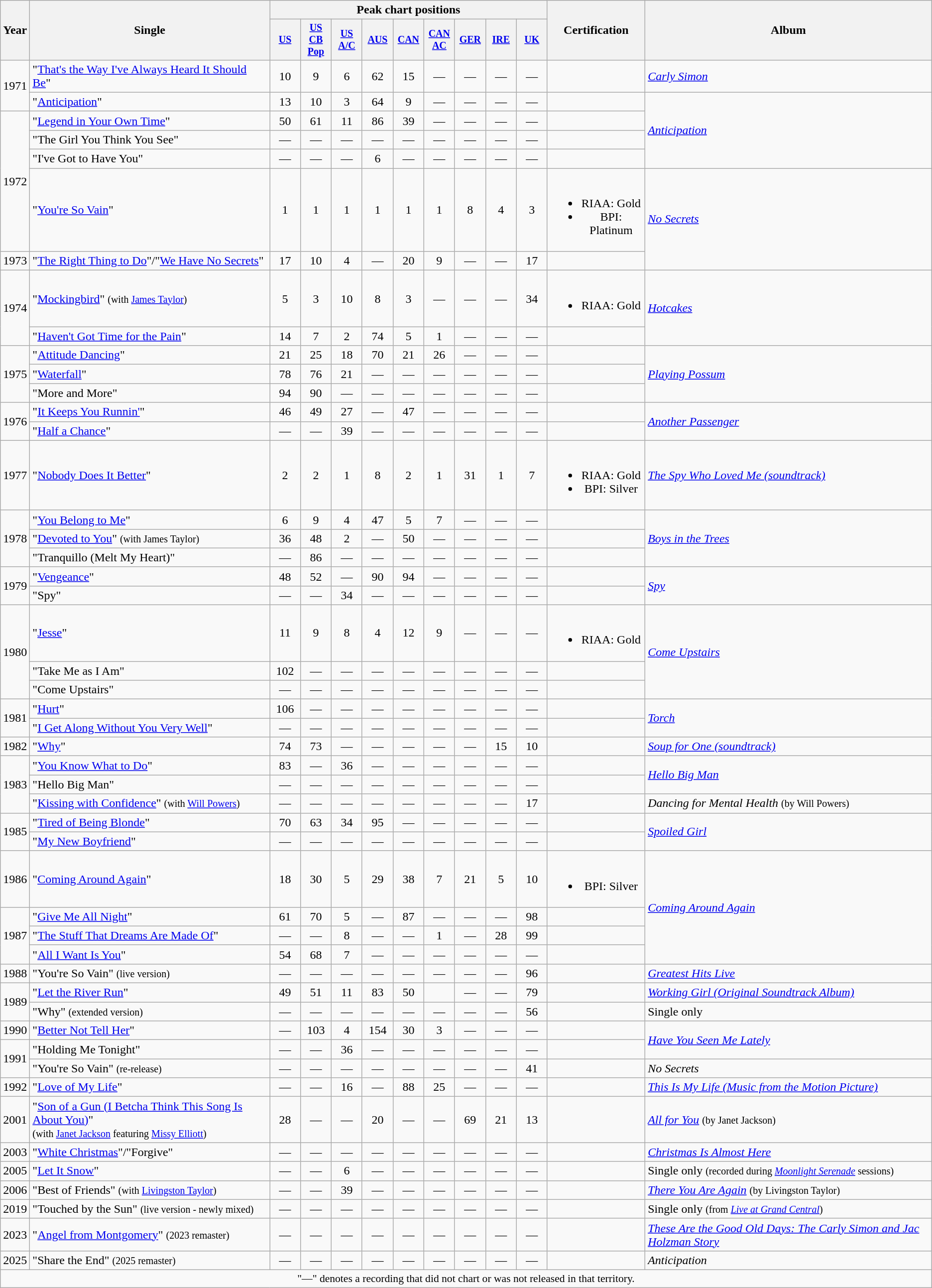<table class="wikitable" style="text-align:center;">
<tr>
<th rowspan="2">Year</th>
<th rowspan="2">Single</th>
<th colspan="9">Peak chart positions</th>
<th rowspan="2">Certification</th>
<th rowspan="2">Album</th>
</tr>
<tr style="font-size:smaller;">
<th width="35"><a href='#'>US</a><br></th>
<th width="35"><a href='#'>US CB Pop</a><br></th>
<th width="35"><a href='#'>US<br>A/C</a><br></th>
<th width="35"><a href='#'>AUS</a><br></th>
<th width="35"><a href='#'>CAN</a><br></th>
<th width="35"><a href='#'>CAN AC</a></th>
<th width="35"><a href='#'>GER</a><br></th>
<th width="35"><a href='#'>IRE</a><br></th>
<th width="35"><a href='#'>UK</a><br></th>
</tr>
<tr>
<td rowspan="2">1971</td>
<td align="left">"<a href='#'>That's the Way I've Always Heard It Should Be</a>"</td>
<td>10</td>
<td>9</td>
<td>6</td>
<td>62</td>
<td>15</td>
<td>—</td>
<td>—</td>
<td>—</td>
<td>—</td>
<td></td>
<td align="left"><em><a href='#'>Carly Simon</a></em></td>
</tr>
<tr>
<td align="left">"<a href='#'>Anticipation</a>"</td>
<td>13</td>
<td>10</td>
<td>3</td>
<td>64</td>
<td>9</td>
<td>—</td>
<td>—</td>
<td>—</td>
<td>—</td>
<td></td>
<td align="left" rowspan="4"><em><a href='#'>Anticipation</a></em></td>
</tr>
<tr>
<td rowspan="4">1972</td>
<td align="left">"<a href='#'>Legend in Your Own Time</a>"</td>
<td>50</td>
<td>61</td>
<td>11</td>
<td>86</td>
<td>39</td>
<td>—</td>
<td>—</td>
<td>—</td>
<td>—</td>
<td></td>
</tr>
<tr>
<td align="left">"The Girl You Think You See"</td>
<td>—</td>
<td>—</td>
<td>—</td>
<td>—</td>
<td>—</td>
<td>—</td>
<td>—</td>
<td>—</td>
<td>—</td>
<td></td>
</tr>
<tr>
<td align="left">"I've Got to Have You"</td>
<td>—</td>
<td>—</td>
<td>—</td>
<td>6</td>
<td>—</td>
<td>—</td>
<td>—</td>
<td>—</td>
<td>—</td>
<td></td>
</tr>
<tr>
<td align="left">"<a href='#'>You're So Vain</a>"</td>
<td>1</td>
<td>1</td>
<td>1</td>
<td>1</td>
<td>1</td>
<td>1</td>
<td>8</td>
<td>4</td>
<td>3</td>
<td><br><ul><li>RIAA: Gold</li><li>BPI: Platinum</li></ul></td>
<td align="left" rowspan="2"><em><a href='#'>No Secrets</a></em></td>
</tr>
<tr>
<td>1973</td>
<td align="left">"<a href='#'>The Right Thing to Do</a>"/"<a href='#'>We Have No Secrets</a>"</td>
<td>17</td>
<td>10</td>
<td>4</td>
<td>—</td>
<td>20</td>
<td>9</td>
<td>—</td>
<td>—</td>
<td>17</td>
<td></td>
</tr>
<tr>
<td rowspan="2">1974</td>
<td align="left">"<a href='#'>Mockingbird</a>" <small>(with <a href='#'>James Taylor</a>)</small></td>
<td>5</td>
<td>3</td>
<td>10</td>
<td>8</td>
<td>3</td>
<td>—</td>
<td>—</td>
<td>—</td>
<td>34</td>
<td><br><ul><li>RIAA: Gold</li></ul></td>
<td align="left" rowspan="2"><em><a href='#'>Hotcakes</a></em></td>
</tr>
<tr>
<td align="left">"<a href='#'>Haven't Got Time for the Pain</a>"</td>
<td>14</td>
<td>7</td>
<td>2</td>
<td>74</td>
<td>5</td>
<td>1</td>
<td>—</td>
<td>—</td>
<td>—</td>
<td></td>
</tr>
<tr>
<td rowspan="3">1975</td>
<td align="left">"<a href='#'>Attitude Dancing</a>"</td>
<td>21</td>
<td>25</td>
<td>18</td>
<td>70</td>
<td>21</td>
<td>26</td>
<td>—</td>
<td>—</td>
<td>—</td>
<td></td>
<td align="left" rowspan="3"><em><a href='#'>Playing Possum</a></em></td>
</tr>
<tr>
<td align="left">"<a href='#'>Waterfall</a>"</td>
<td>78</td>
<td>76</td>
<td>21</td>
<td>—</td>
<td>—</td>
<td>—</td>
<td>—</td>
<td>—</td>
<td>—</td>
<td></td>
</tr>
<tr>
<td align="left">"More and More"</td>
<td>94</td>
<td>90</td>
<td>—</td>
<td>—</td>
<td>—</td>
<td>—</td>
<td>—</td>
<td>—</td>
<td>—</td>
<td></td>
</tr>
<tr>
<td rowspan="2">1976</td>
<td align="left">"<a href='#'>It Keeps You Runnin'</a>"</td>
<td>46</td>
<td>49</td>
<td>27</td>
<td>—</td>
<td>47</td>
<td>—</td>
<td>—</td>
<td>—</td>
<td>—</td>
<td></td>
<td align="left" rowspan="2"><em><a href='#'>Another Passenger</a></em></td>
</tr>
<tr>
<td align="left">"<a href='#'>Half a Chance</a>"</td>
<td>—</td>
<td>—</td>
<td>39</td>
<td>—</td>
<td>—</td>
<td>—</td>
<td>—</td>
<td>—</td>
<td>—</td>
<td></td>
</tr>
<tr>
<td>1977</td>
<td align="left">"<a href='#'>Nobody Does It Better</a>"</td>
<td>2</td>
<td>2</td>
<td>1</td>
<td>8</td>
<td>2</td>
<td>1</td>
<td>31</td>
<td>1</td>
<td>7</td>
<td><br><ul><li>RIAA: Gold</li><li>BPI: Silver</li></ul></td>
<td align="left"><em><a href='#'>The Spy Who Loved Me (soundtrack)</a></em></td>
</tr>
<tr>
<td rowspan="3">1978</td>
<td align="left">"<a href='#'>You Belong to Me</a>"</td>
<td>6</td>
<td>9</td>
<td>4</td>
<td>47</td>
<td>5</td>
<td>7</td>
<td>—</td>
<td>—</td>
<td>—</td>
<td></td>
<td align="left" rowspan="3"><em><a href='#'>Boys in the Trees</a></em></td>
</tr>
<tr>
<td align="left">"<a href='#'>Devoted to You</a>" <small>(with James Taylor)</small></td>
<td>36</td>
<td>48</td>
<td>2</td>
<td>—</td>
<td>50</td>
<td>—</td>
<td>—</td>
<td>—</td>
<td>—</td>
<td></td>
</tr>
<tr>
<td align="left">"Tranquillo (Melt My Heart)"</td>
<td>—</td>
<td>86</td>
<td>—</td>
<td>—</td>
<td>—</td>
<td>—</td>
<td>—</td>
<td>—</td>
<td>—</td>
<td></td>
</tr>
<tr>
<td rowspan="2">1979</td>
<td align="left">"<a href='#'>Vengeance</a>"</td>
<td>48</td>
<td>52</td>
<td>—</td>
<td>90</td>
<td>94</td>
<td>—</td>
<td>—</td>
<td>—</td>
<td>—</td>
<td></td>
<td align="left" rowspan="2"><em><a href='#'>Spy</a></em></td>
</tr>
<tr>
<td align="left">"Spy"</td>
<td>—</td>
<td>—</td>
<td>34</td>
<td>—</td>
<td>—</td>
<td>—</td>
<td>—</td>
<td>—</td>
<td>—</td>
<td></td>
</tr>
<tr>
<td rowspan="3">1980</td>
<td align="left">"<a href='#'>Jesse</a>"</td>
<td>11</td>
<td>9</td>
<td>8</td>
<td>4</td>
<td>12</td>
<td>9</td>
<td>—</td>
<td>—</td>
<td>—</td>
<td><br><ul><li>RIAA: Gold</li></ul></td>
<td align="left" rowspan="3"><em><a href='#'>Come Upstairs</a></em></td>
</tr>
<tr>
<td align="left">"Take Me as I Am"</td>
<td>102</td>
<td>—</td>
<td>—</td>
<td>—</td>
<td>—</td>
<td>—</td>
<td>—</td>
<td>—</td>
<td>—</td>
<td></td>
</tr>
<tr>
<td align="left">"Come Upstairs"</td>
<td>—</td>
<td>—</td>
<td>—</td>
<td>—</td>
<td>—</td>
<td>—</td>
<td>—</td>
<td>—</td>
<td>—</td>
<td></td>
</tr>
<tr>
<td rowspan="2">1981</td>
<td align="left">"<a href='#'>Hurt</a>"</td>
<td>106</td>
<td>—</td>
<td>—</td>
<td>—</td>
<td>—</td>
<td>—</td>
<td>—</td>
<td>—</td>
<td>—</td>
<td></td>
<td align="left" rowspan="2"><em><a href='#'>Torch</a></em></td>
</tr>
<tr>
<td align="left">"<a href='#'>I Get Along Without You Very Well</a>"</td>
<td>—</td>
<td>—</td>
<td>—</td>
<td>—</td>
<td>—</td>
<td>—</td>
<td>—</td>
<td>—</td>
<td>—</td>
<td></td>
</tr>
<tr>
<td>1982</td>
<td align="left">"<a href='#'>Why</a>"</td>
<td>74</td>
<td>73</td>
<td>—</td>
<td>—</td>
<td>—</td>
<td>—</td>
<td>—</td>
<td>15</td>
<td>10</td>
<td></td>
<td align="left"><em><a href='#'>Soup for One (soundtrack)</a></em></td>
</tr>
<tr>
<td rowspan="3">1983</td>
<td align="left">"<a href='#'>You Know What to Do</a>"</td>
<td>83</td>
<td>—</td>
<td>36</td>
<td>—</td>
<td>—</td>
<td>—</td>
<td>—</td>
<td>—</td>
<td>—</td>
<td></td>
<td align="left" rowspan="2"><em><a href='#'>Hello Big Man</a></em></td>
</tr>
<tr>
<td align="left">"Hello Big Man"</td>
<td>—</td>
<td>—</td>
<td>—</td>
<td>—</td>
<td>—</td>
<td>—</td>
<td>—</td>
<td>—</td>
<td>—</td>
<td></td>
</tr>
<tr>
<td align="left">"<a href='#'>Kissing with Confidence</a>" <small>(with <a href='#'>Will Powers</a>)</small></td>
<td>—</td>
<td>—</td>
<td>—</td>
<td>—</td>
<td>—</td>
<td>—</td>
<td>—</td>
<td>—</td>
<td>17</td>
<td></td>
<td align="left"><em>Dancing for Mental Health</em> <small>(by Will Powers)</small></td>
</tr>
<tr>
<td rowspan="2">1985</td>
<td align="left">"<a href='#'>Tired of Being Blonde</a>"</td>
<td>70</td>
<td>63</td>
<td>34</td>
<td>95</td>
<td>—</td>
<td>—</td>
<td>—</td>
<td>—</td>
<td>—</td>
<td></td>
<td align="left" rowspan="2"><em><a href='#'>Spoiled Girl</a></em></td>
</tr>
<tr>
<td align="left">"<a href='#'>My New Boyfriend</a>"</td>
<td>—</td>
<td>—</td>
<td>—</td>
<td>—</td>
<td>—</td>
<td>—</td>
<td>—</td>
<td>—</td>
<td>—</td>
<td></td>
</tr>
<tr>
<td>1986</td>
<td align="left">"<a href='#'>Coming Around Again</a>"</td>
<td>18</td>
<td>30</td>
<td>5</td>
<td>29</td>
<td>38</td>
<td>7</td>
<td>21</td>
<td>5</td>
<td>10</td>
<td><br><ul><li>BPI: Silver</li></ul></td>
<td align="left" rowspan="4"><em><a href='#'>Coming Around Again</a></em></td>
</tr>
<tr>
<td rowspan="3">1987</td>
<td align="left">"<a href='#'>Give Me All Night</a>"</td>
<td>61</td>
<td>70</td>
<td>5</td>
<td>—</td>
<td>87</td>
<td>—</td>
<td>—</td>
<td>—</td>
<td>98</td>
<td></td>
</tr>
<tr>
<td align="left">"<a href='#'>The Stuff That Dreams Are Made Of</a>"</td>
<td>—</td>
<td>—</td>
<td>8</td>
<td>—</td>
<td>—</td>
<td>1</td>
<td>—</td>
<td>28</td>
<td>99</td>
<td></td>
</tr>
<tr>
<td align="left">"<a href='#'>All I Want Is You</a>"</td>
<td>54</td>
<td>68</td>
<td>7</td>
<td>—</td>
<td>—</td>
<td>—</td>
<td>—</td>
<td>—</td>
<td>—</td>
<td></td>
</tr>
<tr>
<td>1988</td>
<td align="left">"You're So Vain" <small>(live version)</small></td>
<td>—</td>
<td>—</td>
<td>—</td>
<td>—</td>
<td>—</td>
<td>—</td>
<td>—</td>
<td>—</td>
<td>96</td>
<td></td>
<td align="left"><em><a href='#'>Greatest Hits Live</a></em></td>
</tr>
<tr>
<td rowspan="2">1989</td>
<td align="left">"<a href='#'>Let the River Run</a>"</td>
<td>49</td>
<td>51</td>
<td>11</td>
<td>83</td>
<td>50</td>
<td></td>
<td>—</td>
<td>—</td>
<td>79</td>
<td></td>
<td align="left"><em><a href='#'>Working Girl (Original Soundtrack Album)</a></em></td>
</tr>
<tr>
<td align="left">"Why" <small>(extended version)</small></td>
<td>—</td>
<td>—</td>
<td>—</td>
<td>—</td>
<td>—</td>
<td>—</td>
<td>—</td>
<td>—</td>
<td>56</td>
<td></td>
<td align="left">Single only</td>
</tr>
<tr>
<td>1990</td>
<td align="left">"<a href='#'>Better Not Tell Her</a>"</td>
<td>—</td>
<td>103</td>
<td>4</td>
<td>154</td>
<td>30</td>
<td>3</td>
<td>—</td>
<td>—</td>
<td>—</td>
<td></td>
<td align="left" rowspan="2"><em><a href='#'>Have You Seen Me Lately</a></em></td>
</tr>
<tr>
<td rowspan="2">1991</td>
<td align="left">"Holding Me Tonight"</td>
<td>—</td>
<td>—</td>
<td>36</td>
<td>—</td>
<td>—</td>
<td>—</td>
<td>—</td>
<td>—</td>
<td>—</td>
<td></td>
</tr>
<tr>
<td align="left">"You're So Vain" <small>(re-release)</small></td>
<td>—</td>
<td>—</td>
<td>—</td>
<td>—</td>
<td>—</td>
<td>—</td>
<td>—</td>
<td>—</td>
<td>41</td>
<td></td>
<td align="left"><em>No Secrets</em></td>
</tr>
<tr>
<td>1992</td>
<td align="left">"<a href='#'>Love of My Life</a>"</td>
<td>—</td>
<td>—</td>
<td>16</td>
<td>—</td>
<td>88</td>
<td>25</td>
<td>—</td>
<td>—</td>
<td>—</td>
<td></td>
<td align="left"><em><a href='#'>This Is My Life (Music from the Motion Picture)</a></em></td>
</tr>
<tr>
<td>2001</td>
<td align="left">"<a href='#'>Son of a Gun (I Betcha Think This Song Is About You)</a>"<br> <small>(with <a href='#'>Janet Jackson</a> featuring <a href='#'>Missy Elliott</a>)</small></td>
<td>28</td>
<td>—</td>
<td>—</td>
<td>20</td>
<td>—</td>
<td>—</td>
<td>69</td>
<td>21</td>
<td>13</td>
<td></td>
<td align="left"><em><a href='#'>All for You</a></em> <small>(by Janet Jackson)</small></td>
</tr>
<tr>
<td>2003</td>
<td align="left">"<a href='#'>White Christmas</a>"/"Forgive"</td>
<td>—</td>
<td>—</td>
<td>—</td>
<td>—</td>
<td>—</td>
<td>—</td>
<td>—</td>
<td>—</td>
<td>—</td>
<td></td>
<td align="left"><em><a href='#'>Christmas Is Almost Here</a></em></td>
</tr>
<tr>
<td>2005</td>
<td align="left">"<a href='#'>Let It Snow</a>"</td>
<td>—</td>
<td>—</td>
<td>6</td>
<td>—</td>
<td>—</td>
<td>—</td>
<td>—</td>
<td>—</td>
<td>—</td>
<td></td>
<td align="left">Single only <small>(recorded during <em><a href='#'>Moonlight Serenade</a></em> sessions)</small></td>
</tr>
<tr>
<td>2006</td>
<td align="left">"Best of Friends" <small>(with <a href='#'>Livingston Taylor</a>)</small></td>
<td>—</td>
<td>—</td>
<td>39</td>
<td>—</td>
<td>—</td>
<td>—</td>
<td>—</td>
<td>—</td>
<td>—</td>
<td></td>
<td align="left"><em><a href='#'>There You Are Again</a></em> <small>(by Livingston Taylor)</small></td>
</tr>
<tr>
<td>2019</td>
<td align="left">"Touched by the Sun" <small>(live version - newly mixed)</small></td>
<td>—</td>
<td>—</td>
<td>—</td>
<td>—</td>
<td>—</td>
<td>—</td>
<td>—</td>
<td>—</td>
<td>—</td>
<td></td>
<td align="left">Single only <small>(from <em><a href='#'>Live at Grand Central</a></em>)</small></td>
</tr>
<tr>
<td>2023</td>
<td align="left">"<a href='#'>Angel from Montgomery</a>" <small>(2023 remaster)</small></td>
<td>—</td>
<td>—</td>
<td>—</td>
<td>—</td>
<td>—</td>
<td>—</td>
<td>—</td>
<td>—</td>
<td>—</td>
<td></td>
<td align="left"><em><a href='#'>These Are the Good Old Days: The Carly Simon and Jac Holzman Story</a></em></td>
</tr>
<tr>
<td>2025</td>
<td align="left">"Share the End" <small>(2025 remaster)</small></td>
<td>—</td>
<td>—</td>
<td>—</td>
<td>—</td>
<td>—</td>
<td>—</td>
<td>—</td>
<td>—</td>
<td>—</td>
<td></td>
<td align="left"><em>Anticipation</em></td>
</tr>
<tr>
<td colspan="16" style="font-size:90%">"—" denotes a recording that did not chart or was not released in that territory.</td>
</tr>
</table>
